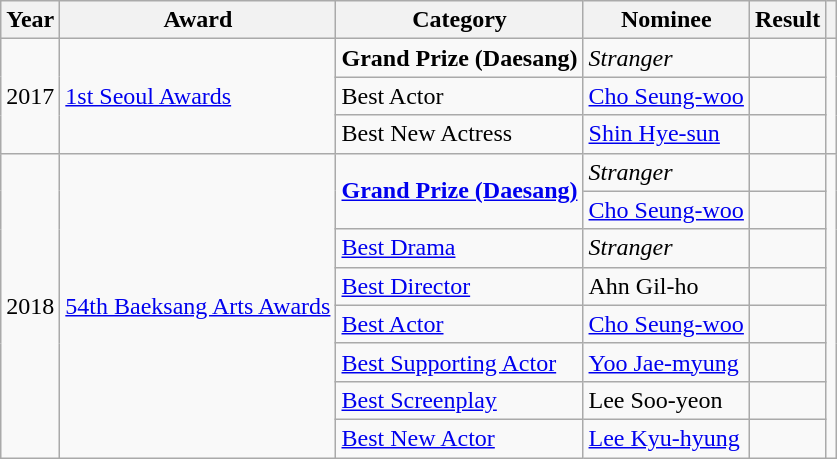<table class="wikitable">
<tr>
<th>Year</th>
<th>Award</th>
<th>Category</th>
<th>Nominee</th>
<th>Result</th>
<th scope="col" class="unsortable"></th>
</tr>
<tr>
<td rowspan="3">2017</td>
<td rowspan="3"><a href='#'>1st Seoul Awards</a></td>
<td><strong>Grand Prize (Daesang)</strong></td>
<td><em>Stranger</em></td>
<td></td>
<td rowspan="3" style="text-align:center;"><br></td>
</tr>
<tr>
<td>Best Actor</td>
<td><a href='#'>Cho Seung-woo</a></td>
<td></td>
</tr>
<tr>
<td>Best New Actress</td>
<td><a href='#'>Shin Hye-sun</a></td>
<td></td>
</tr>
<tr>
<td rowspan="8">2018</td>
<td rowspan="8"><a href='#'>54th Baeksang Arts Awards</a></td>
<td rowspan="2"><a href='#'><strong>Grand Prize (Daesang)</strong></a></td>
<td><em>Stranger</em></td>
<td></td>
<td rowspan="8" style="text-align:center;"><br><br></td>
</tr>
<tr>
<td><a href='#'>Cho Seung-woo</a></td>
<td></td>
</tr>
<tr>
<td><a href='#'>Best Drama</a></td>
<td><em>Stranger</em></td>
<td></td>
</tr>
<tr>
<td><a href='#'>Best Director</a></td>
<td>Ahn Gil-ho</td>
<td></td>
</tr>
<tr>
<td><a href='#'>Best Actor</a></td>
<td><a href='#'>Cho Seung-woo</a></td>
<td></td>
</tr>
<tr>
<td><a href='#'>Best Supporting Actor</a></td>
<td><a href='#'>Yoo Jae-myung</a></td>
<td></td>
</tr>
<tr>
<td><a href='#'>Best Screenplay</a></td>
<td>Lee Soo-yeon</td>
<td></td>
</tr>
<tr>
<td><a href='#'>Best New Actor</a></td>
<td><a href='#'>Lee Kyu-hyung</a></td>
<td></td>
</tr>
</table>
